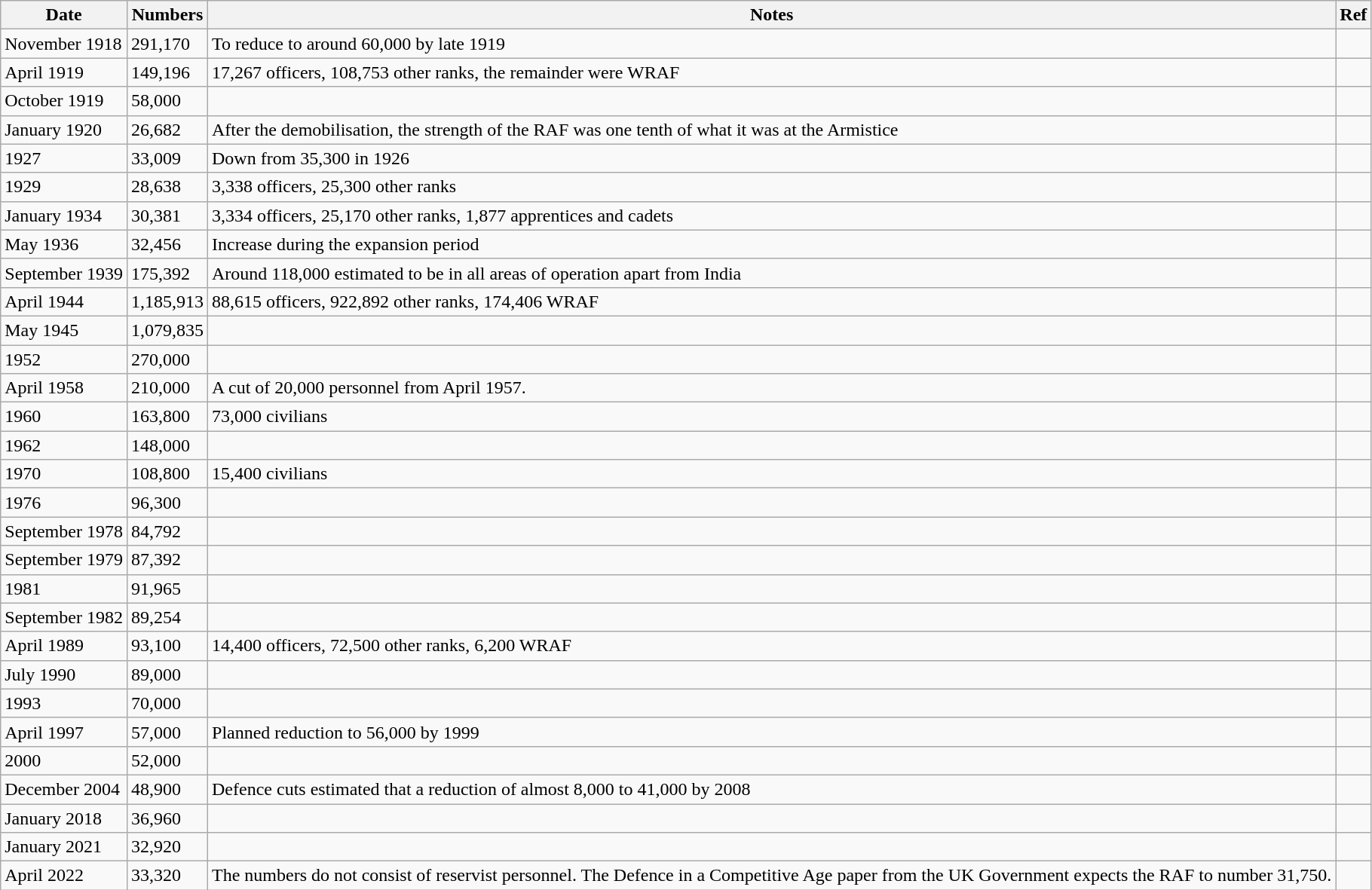<table class="wikitable">
<tr>
<th>Date</th>
<th>Numbers</th>
<th>Notes</th>
<th>Ref</th>
</tr>
<tr>
<td>November 1918</td>
<td>291,170</td>
<td>To reduce to around 60,000 by late 1919</td>
<td></td>
</tr>
<tr>
<td>April 1919</td>
<td>149,196</td>
<td>17,267 officers, 108,753 other ranks, the remainder were WRAF</td>
<td></td>
</tr>
<tr>
<td>October 1919</td>
<td>58,000</td>
<td></td>
<td></td>
</tr>
<tr>
<td>January 1920</td>
<td>26,682</td>
<td>After the demobilisation, the strength of the RAF was one tenth of what it was at the Armistice</td>
<td></td>
</tr>
<tr>
<td>1927</td>
<td>33,009</td>
<td>Down from 35,300 in 1926</td>
<td></td>
</tr>
<tr>
<td>1929</td>
<td>28,638</td>
<td>3,338 officers, 25,300 other ranks</td>
<td></td>
</tr>
<tr>
<td>January 1934</td>
<td>30,381</td>
<td>3,334 officers, 25,170 other ranks, 1,877 apprentices and cadets</td>
<td></td>
</tr>
<tr>
<td>May 1936</td>
<td>32,456</td>
<td>Increase during the expansion period</td>
<td></td>
</tr>
<tr>
<td>September 1939</td>
<td>175,392</td>
<td>Around 118,000 estimated to be in all areas of operation apart from India</td>
<td></td>
</tr>
<tr>
<td>April 1944</td>
<td>1,185,913</td>
<td>88,615 officers, 922,892 other ranks, 174,406 WRAF</td>
<td></td>
</tr>
<tr>
<td>May 1945</td>
<td>1,079,835</td>
<td></td>
<td></td>
</tr>
<tr>
<td>1952</td>
<td>270,000</td>
<td></td>
<td></td>
</tr>
<tr>
<td>April 1958</td>
<td>210,000</td>
<td>A cut of 20,000 personnel from April 1957.</td>
<td></td>
</tr>
<tr>
<td>1960</td>
<td>163,800</td>
<td>73,000 civilians</td>
<td></td>
</tr>
<tr>
<td>1962</td>
<td>148,000</td>
<td></td>
<td></td>
</tr>
<tr>
<td>1970</td>
<td>108,800</td>
<td>15,400 civilians</td>
<td></td>
</tr>
<tr>
<td>1976</td>
<td>96,300</td>
<td></td>
<td></td>
</tr>
<tr>
<td>September 1978</td>
<td>84,792</td>
<td></td>
<td></td>
</tr>
<tr>
<td>September 1979</td>
<td>87,392</td>
<td></td>
<td></td>
</tr>
<tr>
<td>1981</td>
<td>91,965</td>
<td></td>
<td></td>
</tr>
<tr>
<td>September 1982</td>
<td>89,254</td>
<td></td>
<td></td>
</tr>
<tr>
<td>April 1989</td>
<td>93,100</td>
<td>14,400 officers, 72,500 other ranks, 6,200 WRAF</td>
<td></td>
</tr>
<tr>
<td>July 1990</td>
<td>89,000</td>
<td></td>
<td></td>
</tr>
<tr>
<td>1993</td>
<td>70,000</td>
<td></td>
<td></td>
</tr>
<tr>
<td>April 1997</td>
<td>57,000</td>
<td>Planned reduction to 56,000 by 1999</td>
<td></td>
</tr>
<tr>
<td>2000</td>
<td>52,000</td>
<td></td>
<td></td>
</tr>
<tr>
<td>December 2004</td>
<td>48,900</td>
<td>Defence cuts estimated that a reduction of almost 8,000 to 41,000 by 2008</td>
<td></td>
</tr>
<tr>
<td>January 2018</td>
<td>36,960</td>
<td></td>
<td></td>
</tr>
<tr>
<td>January 2021</td>
<td>32,920</td>
<td></td>
<td></td>
</tr>
<tr>
<td>April 2022</td>
<td>33,320</td>
<td>The numbers do not consist of reservist personnel. The Defence in a Competitive Age paper from the UK Government expects the RAF to number 31,750.</td>
<td></td>
</tr>
</table>
